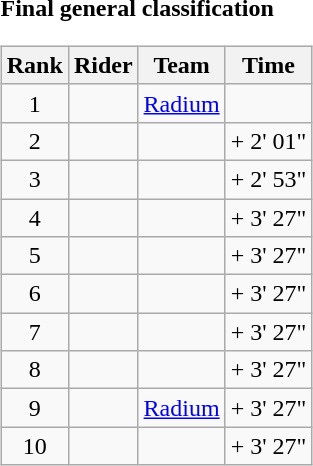<table>
<tr>
<td><strong>Final general classification</strong><br><table class="wikitable">
<tr>
<th scope="col">Rank</th>
<th scope="col">Rider</th>
<th scope="col">Team</th>
<th scope="col">Time</th>
</tr>
<tr>
<td style="text-align:center;">1</td>
<td></td>
<td><a href='#'>Radium</a></td>
<td style="text-align:right;"></td>
</tr>
<tr>
<td style="text-align:center;">2</td>
<td></td>
<td></td>
<td style="text-align:right;">+ 2' 01"</td>
</tr>
<tr>
<td style="text-align:center;">3</td>
<td></td>
<td></td>
<td style="text-align:right;">+ 2' 53"</td>
</tr>
<tr>
<td style="text-align:center;">4</td>
<td></td>
<td></td>
<td style="text-align:right;">+ 3' 27"</td>
</tr>
<tr>
<td style="text-align:center;">5</td>
<td></td>
<td></td>
<td style="text-align:right;">+ 3' 27"</td>
</tr>
<tr>
<td style="text-align:center;">6</td>
<td></td>
<td></td>
<td style="text-align:right;">+ 3' 27"</td>
</tr>
<tr>
<td style="text-align:center;">7</td>
<td></td>
<td></td>
<td style="text-align:right;">+ 3' 27"</td>
</tr>
<tr>
<td style="text-align:center;">8</td>
<td></td>
<td></td>
<td style="text-align:right;">+ 3' 27"</td>
</tr>
<tr>
<td style="text-align:center;">9</td>
<td></td>
<td><a href='#'>Radium</a></td>
<td style="text-align:right;">+ 3' 27"</td>
</tr>
<tr>
<td style="text-align:center;">10</td>
<td></td>
<td></td>
<td style="text-align:right;">+ 3' 27"</td>
</tr>
</table>
</td>
</tr>
</table>
